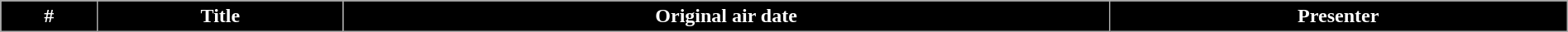<table class="wikitable plainrowheaders" style="width:100%; margin:auto; background:#FFFFFF;">
<tr>
<th style="background-color:#000000; color:#fff;">#</th>
<th style="background-color:#000000; color:#fff;">Title</th>
<th style="background-color:#000000; color:#fff;">Original air date</th>
<th style="background-color:#000000; color:#fff;">Presenter<br>










</th>
</tr>
</table>
